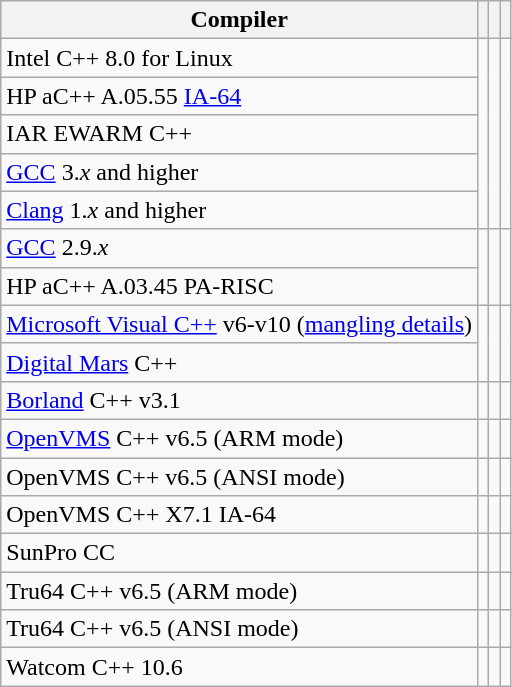<table class="wikitable">
<tr>
<th>Compiler</th>
<th></th>
<th></th>
<th></th>
</tr>
<tr>
<td>Intel C++ 8.0 for Linux</td>
<td rowspan=5></td>
<td rowspan=5></td>
<td rowspan=5></td>
</tr>
<tr>
<td>HP aC++ A.05.55 <a href='#'>IA-64</a></td>
</tr>
<tr>
<td>IAR EWARM C++</td>
</tr>
<tr>
<td><a href='#'>GCC</a> 3.<em>x</em> and higher</td>
</tr>
<tr>
<td><a href='#'>Clang</a>  1.<em>x</em> and higher</td>
</tr>
<tr>
<td><a href='#'>GCC</a> 2.9.<em>x</em></td>
<td rowspan=2></td>
<td rowspan=2></td>
<td rowspan=2></td>
</tr>
<tr>
<td>HP aC++ A.03.45 PA-RISC</td>
</tr>
<tr>
<td><a href='#'>Microsoft Visual C++</a> v6-v10 (<a href='#'>mangling details</a>)</td>
<td rowspan=2></td>
<td rowspan=2></td>
<td rowspan=2></td>
</tr>
<tr>
<td><a href='#'>Digital Mars</a> C++</td>
</tr>
<tr>
<td><a href='#'>Borland</a> C++ v3.1</td>
<td></td>
<td></td>
<td></td>
</tr>
<tr>
<td><a href='#'>OpenVMS</a> C++ v6.5 (ARM mode)</td>
<td></td>
<td></td>
<td></td>
</tr>
<tr>
<td>OpenVMS C++ v6.5 (ANSI mode)</td>
<td></td>
<td></td>
<td></td>
</tr>
<tr>
<td>OpenVMS C++ X7.1 IA-64</td>
<td></td>
<td></td>
<td></td>
</tr>
<tr>
<td>SunPro CC</td>
<td></td>
<td></td>
<td></td>
</tr>
<tr>
<td>Tru64 C++ v6.5 (ARM mode)</td>
<td></td>
<td></td>
<td></td>
</tr>
<tr>
<td>Tru64 C++ v6.5 (ANSI mode)</td>
<td></td>
<td></td>
<td></td>
</tr>
<tr>
<td>Watcom C++ 10.6</td>
<td></td>
<td></td>
<td></td>
</tr>
</table>
